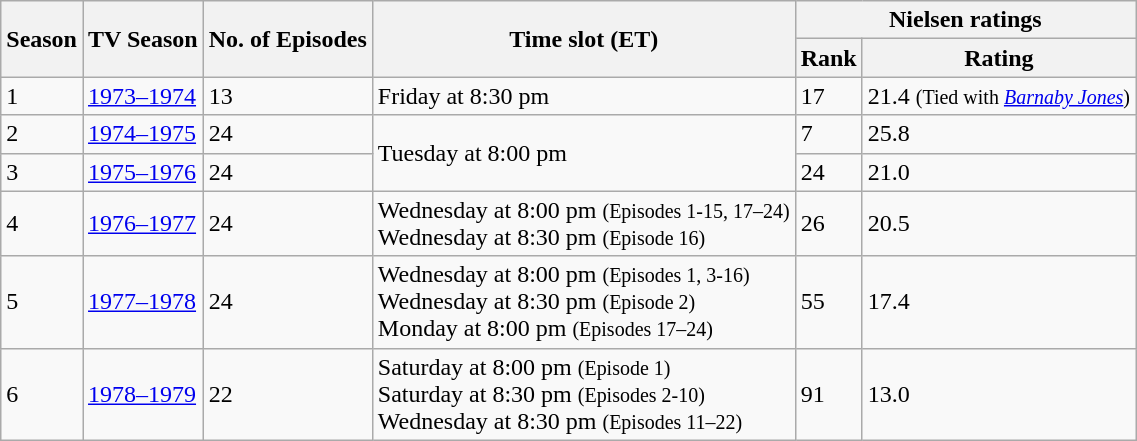<table class="wikitable">
<tr>
<th rowspan="2">Season</th>
<th rowspan="2">TV Season</th>
<th rowspan="2">No. of Episodes</th>
<th rowspan="2">Time slot (ET)</th>
<th colspan="2">Nielsen ratings</th>
</tr>
<tr>
<th>Rank</th>
<th>Rating</th>
</tr>
<tr>
<td>1</td>
<td><a href='#'>1973–1974</a></td>
<td>13</td>
<td>Friday at 8:30 pm</td>
<td>17</td>
<td>21.4 <small>(Tied with <em><a href='#'>Barnaby Jones</a></em>)</small></td>
</tr>
<tr>
<td>2</td>
<td><a href='#'>1974–1975</a></td>
<td>24</td>
<td rowspan="2">Tuesday at 8:00 pm</td>
<td>7</td>
<td>25.8</td>
</tr>
<tr>
<td>3</td>
<td><a href='#'>1975–1976</a></td>
<td>24</td>
<td>24</td>
<td>21.0</td>
</tr>
<tr>
<td>4</td>
<td><a href='#'>1976–1977</a></td>
<td>24</td>
<td>Wednesday at 8:00 pm <small>(Episodes 1-15, 17–24)</small><br>Wednesday at 8:30 pm <small>(Episode 16)</small></td>
<td>26</td>
<td>20.5</td>
</tr>
<tr>
<td>5</td>
<td><a href='#'>1977–1978</a></td>
<td>24</td>
<td>Wednesday at 8:00 pm <small>(Episodes 1, 3-16)</small><br>Wednesday at 8:30 pm <small>(Episode 2)</small><br>Monday at 8:00 pm <small>(Episodes 17–24)</small></td>
<td>55 </td>
<td>17.4 </td>
</tr>
<tr>
<td>6</td>
<td><a href='#'>1978–1979</a></td>
<td>22</td>
<td>Saturday at 8:00 pm <small>(Episode 1)</small><br>Saturday at 8:30 pm <small>(Episodes 2-10)</small><br>Wednesday at 8:30 pm <small>(Episodes 11–22)</small></td>
<td>91 </td>
<td>13.0 </td>
</tr>
</table>
